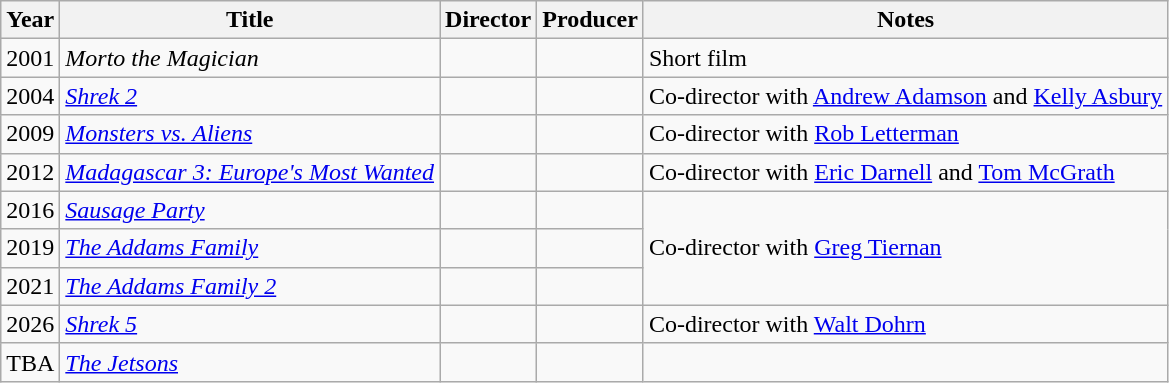<table class="wikitable">
<tr>
<th>Year</th>
<th>Title</th>
<th>Director</th>
<th>Producer</th>
<th>Notes</th>
</tr>
<tr>
<td>2001</td>
<td><em>Morto the Magician</em></td>
<td></td>
<td></td>
<td>Short film</td>
</tr>
<tr>
<td>2004</td>
<td><em><a href='#'>Shrek 2</a></em></td>
<td></td>
<td></td>
<td>Co-director with <a href='#'>Andrew Adamson</a> and <a href='#'>Kelly Asbury</a></td>
</tr>
<tr>
<td>2009</td>
<td><em><a href='#'>Monsters vs. Aliens</a></em></td>
<td></td>
<td></td>
<td>Co-director with <a href='#'>Rob Letterman</a></td>
</tr>
<tr>
<td>2012</td>
<td><em><a href='#'>Madagascar 3: Europe's Most Wanted</a></em></td>
<td></td>
<td></td>
<td>Co-director with <a href='#'>Eric Darnell</a> and <a href='#'>Tom McGrath</a></td>
</tr>
<tr>
<td>2016</td>
<td><em><a href='#'>Sausage Party</a></em></td>
<td></td>
<td></td>
<td rowspan="3">Co-director with <a href='#'>Greg Tiernan</a></td>
</tr>
<tr>
<td>2019</td>
<td><em><a href='#'>The Addams Family</a></em></td>
<td></td>
<td></td>
</tr>
<tr>
<td>2021</td>
<td><em><a href='#'>The Addams Family 2</a></em></td>
<td></td>
<td></td>
</tr>
<tr>
<td>2026</td>
<td><em><a href='#'>Shrek 5</a></em></td>
<td></td>
<td></td>
<td>Co-director with <a href='#'>Walt Dohrn</a></td>
</tr>
<tr>
<td>TBA</td>
<td><em><a href='#'>The Jetsons</a></em></td>
<td></td>
<td></td>
<td></td>
</tr>
</table>
